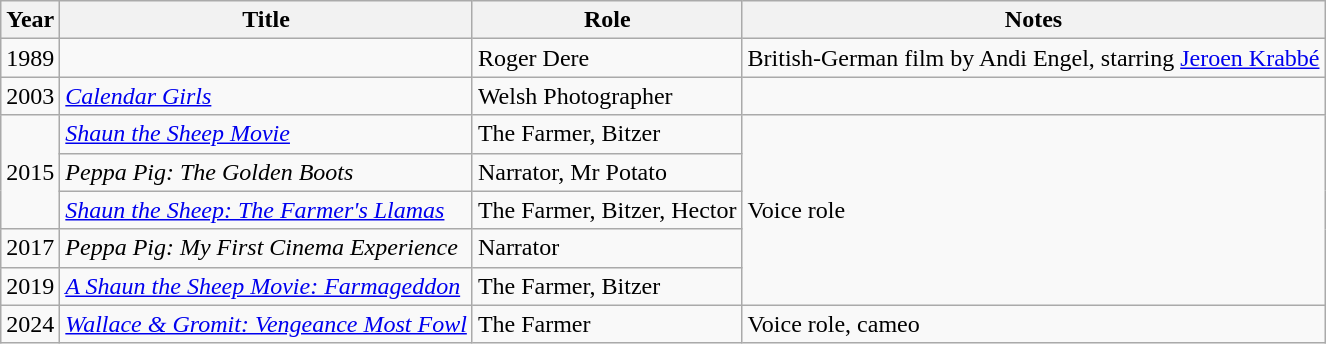<table class="wikitable sortable">
<tr>
<th>Year</th>
<th>Title</th>
<th>Role</th>
<th class="unsortable">Notes</th>
</tr>
<tr>
<td>1989</td>
<td><em></em></td>
<td>Roger Dere</td>
<td>British-German film by Andi Engel, starring <a href='#'>Jeroen Krabbé</a></td>
</tr>
<tr>
<td>2003</td>
<td><em><a href='#'>Calendar Girls</a></em></td>
<td>Welsh Photographer</td>
<td></td>
</tr>
<tr>
<td rowspan="3">2015</td>
<td><em><a href='#'>Shaun the Sheep Movie</a></em></td>
<td>The Farmer, Bitzer</td>
<td rowspan="5">Voice role</td>
</tr>
<tr>
<td><em>Peppa Pig: The Golden Boots</em></td>
<td>Narrator, Mr Potato</td>
</tr>
<tr>
<td><em><a href='#'>Shaun the Sheep: The Farmer's Llamas</a></em></td>
<td>The Farmer, Bitzer, Hector</td>
</tr>
<tr>
<td>2017</td>
<td><em>Peppa Pig: My First Cinema Experience</em></td>
<td>Narrator</td>
</tr>
<tr>
<td>2019</td>
<td><em><a href='#'>A Shaun the Sheep Movie: Farmageddon</a></em></td>
<td>The Farmer, Bitzer</td>
</tr>
<tr>
<td>2024</td>
<td><em><a href='#'>Wallace & Gromit: Vengeance Most Fowl</a></em></td>
<td>The Farmer</td>
<td>Voice role, cameo</td>
</tr>
</table>
